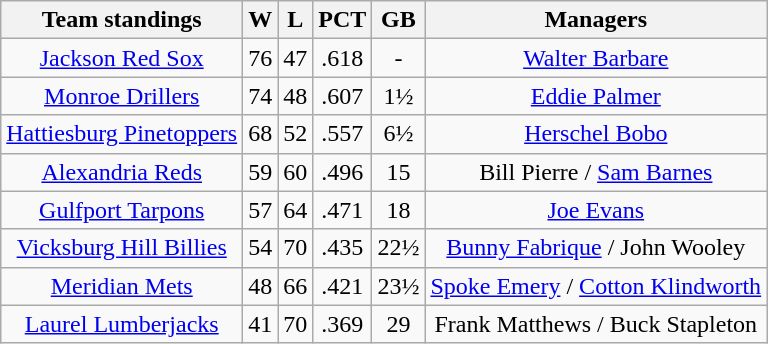<table class="wikitable" style="text-align:center">
<tr>
<th>Team standings</th>
<th>W</th>
<th>L</th>
<th>PCT</th>
<th>GB</th>
<th>Managers</th>
</tr>
<tr>
<td><a href='#'>Jackson Red Sox</a></td>
<td>76</td>
<td>47</td>
<td>.618</td>
<td>-</td>
<td><a href='#'>Walter Barbare</a></td>
</tr>
<tr>
<td><a href='#'>Monroe Drillers</a></td>
<td>74</td>
<td>48</td>
<td>.607</td>
<td>1½</td>
<td><a href='#'>Eddie Palmer</a></td>
</tr>
<tr>
<td><a href='#'>Hattiesburg Pinetoppers</a></td>
<td>68</td>
<td>52</td>
<td>.557</td>
<td>6½</td>
<td><a href='#'>Herschel Bobo</a></td>
</tr>
<tr>
<td><a href='#'>Alexandria Reds</a></td>
<td>59</td>
<td>60</td>
<td>.496</td>
<td>15</td>
<td>Bill Pierre / <a href='#'>Sam Barnes</a></td>
</tr>
<tr>
<td><a href='#'>Gulfport Tarpons</a></td>
<td>57</td>
<td>64</td>
<td>.471</td>
<td>18</td>
<td><a href='#'>Joe Evans</a></td>
</tr>
<tr>
<td><a href='#'>Vicksburg Hill Billies</a></td>
<td>54</td>
<td>70</td>
<td>.435</td>
<td>22½</td>
<td><a href='#'>Bunny Fabrique</a> / John Wooley</td>
</tr>
<tr>
<td><a href='#'>Meridian Mets</a></td>
<td>48</td>
<td>66</td>
<td>.421</td>
<td>23½</td>
<td><a href='#'>Spoke Emery</a> / <a href='#'>Cotton Klindworth</a></td>
</tr>
<tr>
<td><a href='#'>Laurel Lumberjacks</a></td>
<td>41</td>
<td>70</td>
<td>.369</td>
<td>29</td>
<td>Frank Matthews / Buck Stapleton</td>
</tr>
</table>
